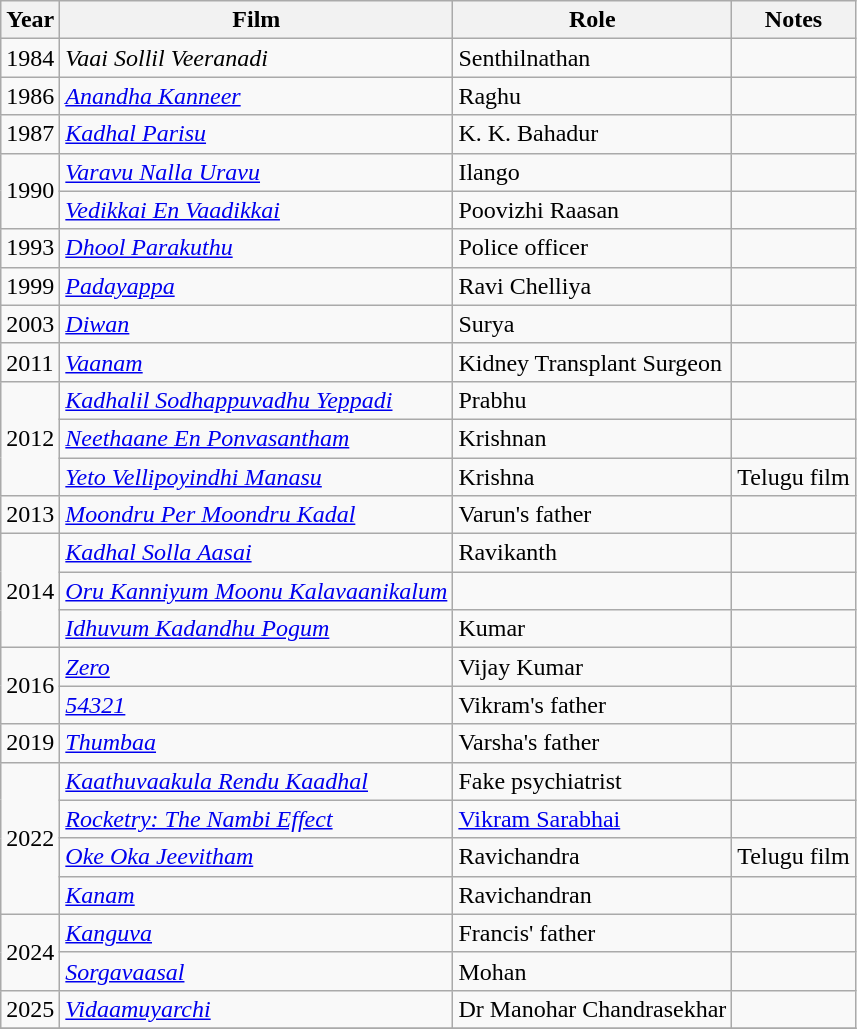<table class="wikitable sortable">
<tr>
<th>Year</th>
<th>Film</th>
<th>Role</th>
<th>Notes</th>
</tr>
<tr>
<td>1984</td>
<td><em>Vaai Sollil Veeranadi</em></td>
<td>Senthilnathan</td>
<td></td>
</tr>
<tr>
<td>1986</td>
<td><em><a href='#'>Anandha Kanneer</a></em></td>
<td>Raghu</td>
<td></td>
</tr>
<tr>
<td>1987</td>
<td><em><a href='#'>Kadhal Parisu</a></em></td>
<td>K. K. Bahadur</td>
<td></td>
</tr>
<tr>
<td rowspan="2">1990</td>
<td><em><a href='#'>Varavu Nalla Uravu</a></em></td>
<td>Ilango</td>
<td></td>
</tr>
<tr>
<td><em><a href='#'>Vedikkai En Vaadikkai</a></em></td>
<td>Poovizhi Raasan</td>
<td></td>
</tr>
<tr>
<td>1993</td>
<td><em><a href='#'>Dhool Parakuthu</a></em></td>
<td>Police officer</td>
<td></td>
</tr>
<tr>
<td>1999</td>
<td><em><a href='#'>Padayappa</a></em></td>
<td>Ravi Chelliya</td>
<td></td>
</tr>
<tr>
<td>2003</td>
<td><em><a href='#'>Diwan</a></em></td>
<td>Surya</td>
<td></td>
</tr>
<tr>
<td>2011</td>
<td><em><a href='#'>Vaanam</a></em></td>
<td>Kidney Transplant Surgeon</td>
<td></td>
</tr>
<tr>
<td rowspan="3">2012</td>
<td><em><a href='#'>Kadhalil Sodhappuvadhu Yeppadi</a></em></td>
<td>Prabhu</td>
<td></td>
</tr>
<tr>
<td><em><a href='#'>Neethaane En Ponvasantham</a></em></td>
<td>Krishnan</td>
<td></td>
</tr>
<tr>
<td><em><a href='#'>Yeto Vellipoyindhi Manasu</a></em></td>
<td>Krishna</td>
<td>Telugu film</td>
</tr>
<tr>
<td>2013</td>
<td><em><a href='#'>Moondru Per Moondru Kadal</a></em></td>
<td>Varun's father</td>
<td></td>
</tr>
<tr>
<td rowspan="3">2014</td>
<td><em><a href='#'>Kadhal Solla Aasai</a></em></td>
<td>Ravikanth</td>
<td></td>
</tr>
<tr>
<td><em><a href='#'>Oru Kanniyum Moonu Kalavaanikalum</a></em></td>
<td></td>
<td></td>
</tr>
<tr>
<td><em><a href='#'>Idhuvum Kadandhu Pogum</a></em></td>
<td>Kumar</td>
<td></td>
</tr>
<tr>
<td rowspan="2">2016</td>
<td><em><a href='#'>Zero</a></em></td>
<td>Vijay Kumar</td>
<td></td>
</tr>
<tr>
<td><em><a href='#'>54321</a></em></td>
<td>Vikram's father</td>
<td></td>
</tr>
<tr>
<td>2019</td>
<td><em><a href='#'>Thumbaa</a></em></td>
<td>Varsha's father</td>
<td></td>
</tr>
<tr>
<td rowspan="4">2022</td>
<td><em><a href='#'>Kaathuvaakula Rendu Kaadhal</a></em></td>
<td>Fake psychiatrist</td>
<td></td>
</tr>
<tr>
<td><em><a href='#'>Rocketry: The Nambi Effect</a></em></td>
<td><a href='#'>Vikram Sarabhai</a></td>
<td></td>
</tr>
<tr>
<td><em><a href='#'>Oke Oka Jeevitham</a></em></td>
<td>Ravichandra</td>
<td>Telugu film</td>
</tr>
<tr>
<td><em><a href='#'>Kanam</a></em></td>
<td>Ravichandran</td>
<td></td>
</tr>
<tr>
<td rowspan="2">2024</td>
<td><em><a href='#'>Kanguva</a></em></td>
<td>Francis' father</td>
<td></td>
</tr>
<tr>
<td><em><a href='#'>Sorgavaasal</a></em></td>
<td>Mohan</td>
<td></td>
</tr>
<tr>
<td>2025</td>
<td><em><a href='#'>Vidaamuyarchi</a></em></td>
<td>Dr Manohar Chandrasekhar</td>
<td></td>
</tr>
<tr>
</tr>
</table>
